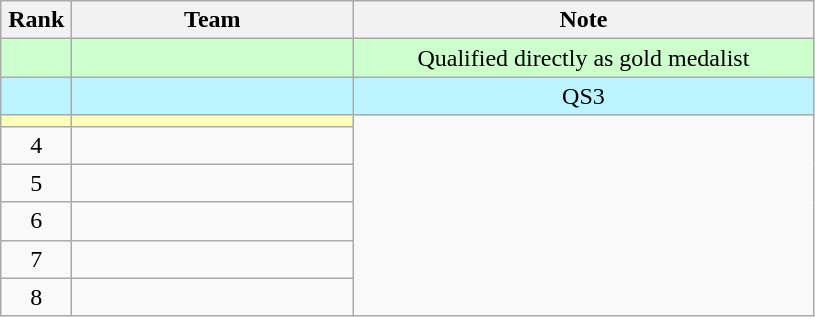<table class="wikitable">
<tr>
<th width=40>Rank</th>
<th width=180>Team</th>
<th width=300>Note</th>
</tr>
<tr bgcolor=#ccffcc>
<td align=center></td>
<td></td>
<td style="text-align: center;">Qualified directly as gold medalist</td>
</tr>
<tr bgcolor=#BBF3FF>
<td align=center></td>
<td></td>
<td style="text-align: center;">QS3</td>
</tr>
<tr bgcolor=#FFFFBB>
<td align=center></td>
<td></td>
</tr>
<tr>
<td align=center>4</td>
<td></td>
</tr>
<tr>
<td align=center>5</td>
<td></td>
</tr>
<tr>
<td align=center>6</td>
<td></td>
</tr>
<tr>
<td align=center>7</td>
<td></td>
</tr>
<tr>
<td align=center>8</td>
<td></td>
</tr>
</table>
